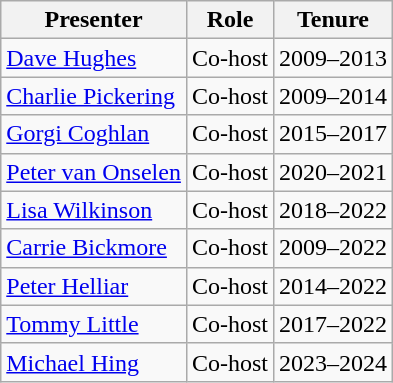<table class="wikitable sortable">
<tr>
<th>Presenter</th>
<th>Role</th>
<th>Tenure</th>
</tr>
<tr>
<td><a href='#'>Dave Hughes</a></td>
<td>Co-host</td>
<td>2009–2013</td>
</tr>
<tr>
<td><a href='#'>Charlie Pickering</a></td>
<td>Co-host</td>
<td>2009–2014</td>
</tr>
<tr>
<td><a href='#'>Gorgi Coghlan</a></td>
<td>Co-host</td>
<td>2015–2017</td>
</tr>
<tr>
<td><a href='#'>Peter van Onselen</a></td>
<td>Co-host</td>
<td>2020–2021</td>
</tr>
<tr>
<td><a href='#'>Lisa Wilkinson</a></td>
<td>Co-host</td>
<td>2018–2022</td>
</tr>
<tr>
<td><a href='#'>Carrie Bickmore</a></td>
<td>Co-host</td>
<td>2009–2022</td>
</tr>
<tr>
<td><a href='#'>Peter Helliar</a></td>
<td>Co-host</td>
<td>2014–2022</td>
</tr>
<tr>
<td><a href='#'>Tommy Little</a></td>
<td>Co-host</td>
<td>2017–2022</td>
</tr>
<tr>
<td><a href='#'>Michael Hing</a></td>
<td>Co-host</td>
<td>2023–2024</td>
</tr>
</table>
